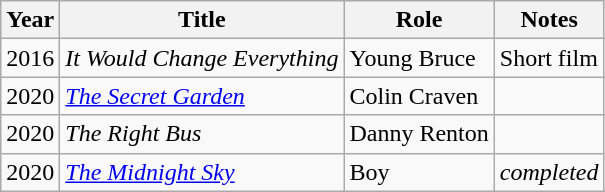<table class="wikitable">
<tr>
<th>Year</th>
<th>Title</th>
<th>Role</th>
<th>Notes</th>
</tr>
<tr>
<td>2016</td>
<td><em>It Would Change Everything</em></td>
<td>Young Bruce</td>
<td>Short film</td>
</tr>
<tr>
<td>2020</td>
<td><em><a href='#'>The Secret Garden</a></em></td>
<td>Colin Craven</td>
<td></td>
</tr>
<tr>
<td>2020</td>
<td><em>The Right Bus</em></td>
<td>Danny Renton</td>
<td></td>
</tr>
<tr>
<td>2020</td>
<td><em><a href='#'>The Midnight Sky</a></em></td>
<td>Boy</td>
<td><em>completed</em></td>
</tr>
</table>
